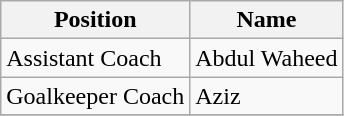<table class="wikitable">
<tr>
<th>Position</th>
<th>Name</th>
</tr>
<tr>
<td>Assistant Coach</td>
<td> Abdul Waheed</td>
</tr>
<tr>
<td>Goalkeeper Coach</td>
<td> Aziz</td>
</tr>
<tr>
</tr>
</table>
